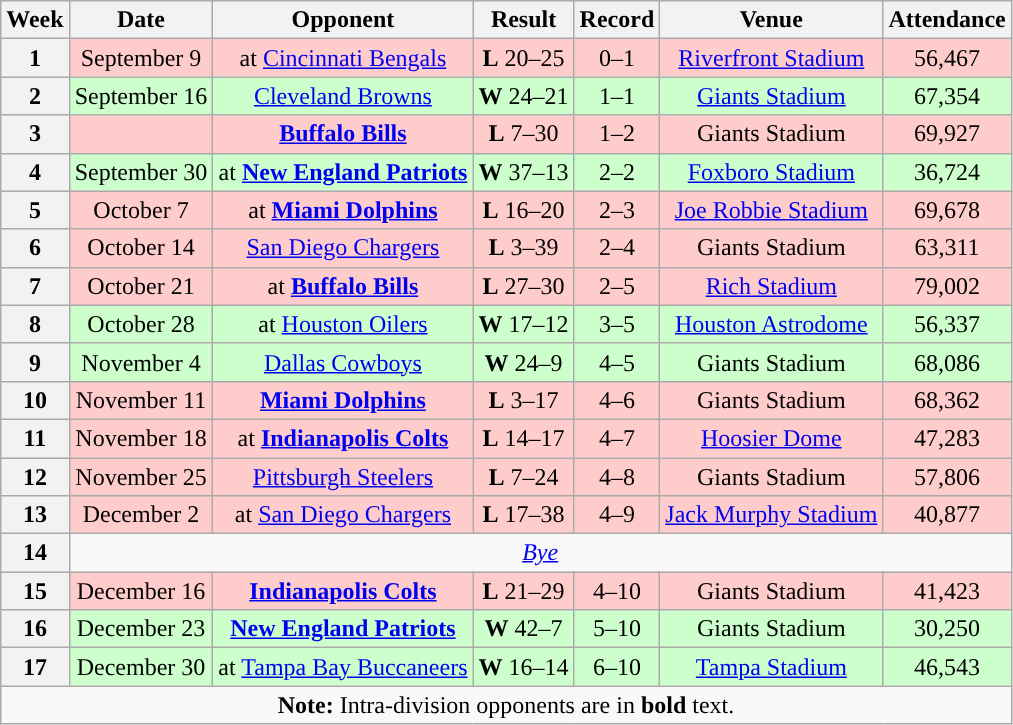<table class="wikitable" style="text-align:center">
<tr>
<th>Week</th>
<th>Date</th>
<th>Opponent</th>
<th>Result</th>
<th>Record</th>
<th>Venue</th>
<th>Attendance</th>
</tr>
<tr style="background:#fcc">
<th>1</th>
<td>September 9</td>
<td>at <a href='#'>Cincinnati Bengals</a></td>
<td><strong>L</strong> 20–25</td>
<td>0–1</td>
<td><a href='#'>Riverfront Stadium</a></td>
<td>56,467</td>
</tr>
<tr style="background:#cfc">
<th>2</th>
<td>September 16</td>
<td><a href='#'>Cleveland Browns</a></td>
<td><strong>W</strong> 24–21</td>
<td>1–1</td>
<td><a href='#'>Giants Stadium</a></td>
<td>67,354</td>
</tr>
<tr style="background:#fcc">
<th>3</th>
<td></td>
<td><strong><a href='#'>Buffalo Bills</a></strong></td>
<td><strong>L</strong> 7–30</td>
<td>1–2</td>
<td>Giants Stadium</td>
<td>69,927</td>
</tr>
<tr style="background:#cfc">
<th>4</th>
<td>September 30</td>
<td>at <strong><a href='#'>New England Patriots</a></strong></td>
<td><strong>W</strong> 37–13</td>
<td>2–2</td>
<td><a href='#'>Foxboro Stadium</a></td>
<td>36,724</td>
</tr>
<tr style="background:#fcc">
<th>5</th>
<td>October 7</td>
<td>at <strong><a href='#'>Miami Dolphins</a></strong></td>
<td><strong>L</strong> 16–20</td>
<td>2–3</td>
<td><a href='#'>Joe Robbie Stadium</a></td>
<td>69,678</td>
</tr>
<tr style="background: #fcc">
<th>6</th>
<td>October 14</td>
<td><a href='#'>San Diego Chargers</a></td>
<td><strong>L</strong> 3–39</td>
<td>2–4</td>
<td>Giants Stadium</td>
<td>63,311</td>
</tr>
<tr style="background:#fcc">
<th>7</th>
<td>October 21</td>
<td>at <strong><a href='#'>Buffalo Bills</a></strong></td>
<td><strong>L</strong> 27–30</td>
<td>2–5</td>
<td><a href='#'>Rich Stadium</a></td>
<td>79,002</td>
</tr>
<tr style="background:#cfc">
<th>8</th>
<td>October 28</td>
<td>at <a href='#'>Houston Oilers</a></td>
<td><strong>W</strong> 17–12</td>
<td>3–5</td>
<td><a href='#'>Houston Astrodome</a></td>
<td>56,337</td>
</tr>
<tr style="background:#cfc">
<th>9</th>
<td>November 4</td>
<td><a href='#'>Dallas Cowboys</a></td>
<td><strong>W</strong> 24–9</td>
<td>4–5</td>
<td>Giants Stadium</td>
<td>68,086</td>
</tr>
<tr style="background:#fcc">
<th>10</th>
<td>November 11</td>
<td><strong><a href='#'>Miami Dolphins</a></strong></td>
<td><strong>L</strong> 3–17</td>
<td>4–6</td>
<td>Giants Stadium</td>
<td>68,362</td>
</tr>
<tr style="background:#fcc">
<th>11</th>
<td>November 18</td>
<td>at <strong><a href='#'>Indianapolis Colts</a></strong></td>
<td><strong>L</strong> 14–17</td>
<td>4–7</td>
<td><a href='#'>Hoosier Dome</a></td>
<td>47,283</td>
</tr>
<tr style="background:#fcc">
<th>12</th>
<td>November 25</td>
<td><a href='#'>Pittsburgh Steelers</a></td>
<td><strong>L</strong> 7–24</td>
<td>4–8</td>
<td>Giants Stadium</td>
<td>57,806</td>
</tr>
<tr style="background:#fcc">
<th>13</th>
<td>December 2</td>
<td>at <a href='#'>San Diego Chargers</a></td>
<td><strong>L</strong> 17–38</td>
<td>4–9</td>
<td><a href='#'>Jack Murphy Stadium</a></td>
<td>40,877</td>
</tr>
<tr>
<th>14</th>
<td colspan="6"><em><a href='#'>Bye</a></em></td>
</tr>
<tr style="background:#fcc">
<th>15</th>
<td>December 16</td>
<td><strong><a href='#'>Indianapolis Colts</a></strong></td>
<td><strong>L</strong> 21–29</td>
<td>4–10</td>
<td>Giants Stadium</td>
<td>41,423</td>
</tr>
<tr style="background:#cfc">
<th>16</th>
<td>December 23</td>
<td><strong><a href='#'>New England Patriots</a></strong></td>
<td><strong>W</strong> 42–7</td>
<td>5–10</td>
<td>Giants Stadium</td>
<td>30,250</td>
</tr>
<tr style="background:#cfc">
<th>17</th>
<td>December 30</td>
<td>at <a href='#'>Tampa Bay Buccaneers</a></td>
<td><strong>W</strong> 16–14</td>
<td>6–10</td>
<td><a href='#'>Tampa Stadium</a></td>
<td>46,543</td>
</tr>
<tr>
<td colspan="8"><strong>Note:</strong> Intra-division opponents are in <strong>bold</strong> text.</td>
</tr>
</table>
